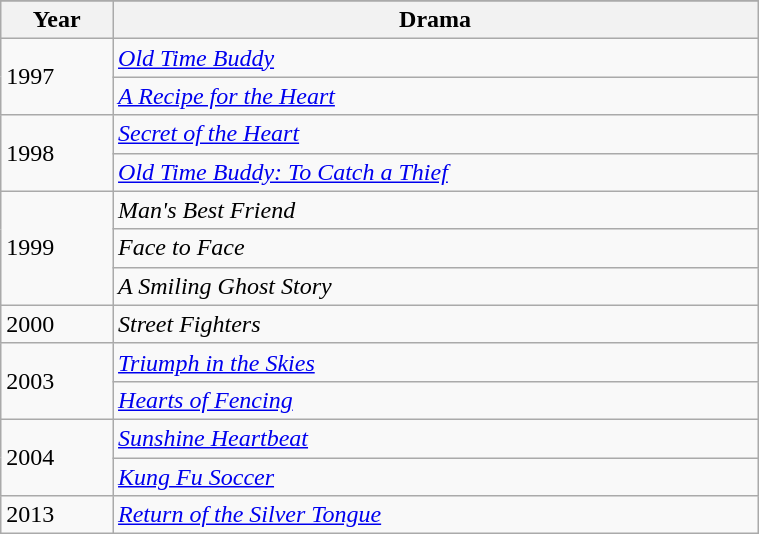<table class="wikitable" width="40%">
<tr style="background:#4d4c61; color:#76ee00" align="center">
</tr>
<tr>
<th>Year</th>
<th>Drama</th>
</tr>
<tr>
<td rowspan="2">1997</td>
<td><em><a href='#'>Old Time Buddy</a></em></td>
</tr>
<tr>
<td><em><a href='#'>A Recipe for the Heart</a></em></td>
</tr>
<tr>
<td rowspan="2">1998</td>
<td><em><a href='#'>Secret of the Heart</a></em></td>
</tr>
<tr>
<td><em><a href='#'>Old Time Buddy: To Catch a Thief</a></em></td>
</tr>
<tr>
<td rowspan="3">1999</td>
<td><em>Man's Best Friend</em></td>
</tr>
<tr>
<td><em>Face to Face</em></td>
</tr>
<tr>
<td><em>A Smiling Ghost Story</em></td>
</tr>
<tr>
<td>2000</td>
<td><em>Street Fighters</em></td>
</tr>
<tr>
<td rowspan="2">2003</td>
<td><em><a href='#'>Triumph in the Skies</a></em></td>
</tr>
<tr>
<td><em><a href='#'>Hearts of Fencing</a></em></td>
</tr>
<tr>
<td rowspan="2">2004</td>
<td><em><a href='#'>Sunshine Heartbeat</a></em></td>
</tr>
<tr>
<td><em><a href='#'>Kung Fu Soccer</a></em></td>
</tr>
<tr>
<td>2013</td>
<td><em><a href='#'>Return of the Silver Tongue</a></em></td>
</tr>
</table>
